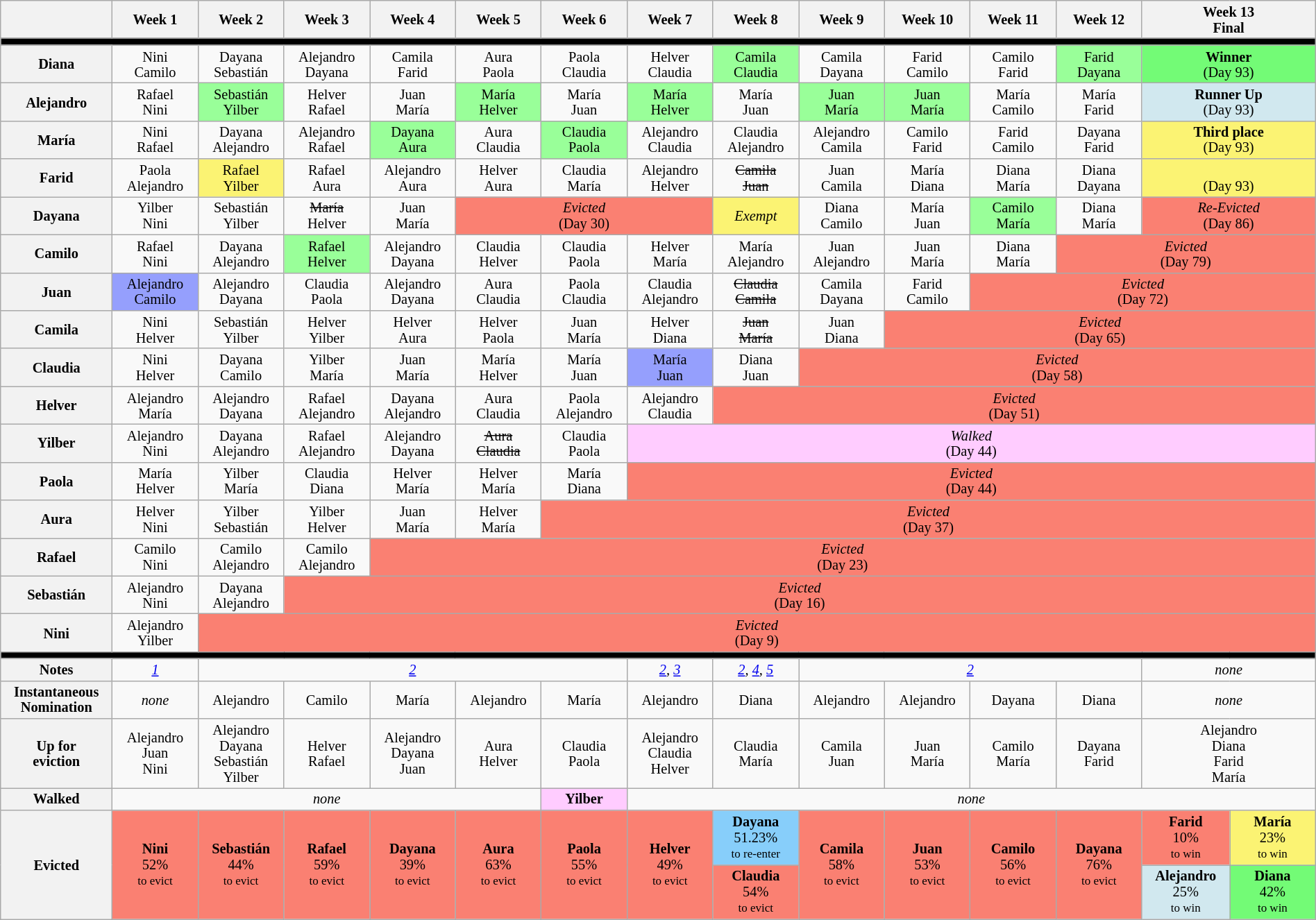<table class="wikitable" style="text-align:center; width:100%; font-size:85%; line-height:15px">
<tr>
<th style="width:5%"></th>
<th style="width:5%">Week 1</th>
<th style="width:5%">Week 2</th>
<th style="width:5%">Week 3</th>
<th style="width:5%">Week 4</th>
<th style="width:5%">Week 5</th>
<th style="width:5%">Week 6</th>
<th style="width:5%">Week 7</th>
<th style="width:5%">Week 8</th>
<th style="width:5%">Week 9</th>
<th style="width:5%">Week 10</th>
<th style="width:5%">Week 11</th>
<th style="width:5%">Week 12</th>
<th colspan="2" style="width:10%">Week 13<br>Final</th>
</tr>
<tr>
<th colspan="15" style="background:#000000"></th>
</tr>
<tr>
<th>Diana</th>
<td>Nini<br>Camilo</td>
<td>Dayana<br>Sebastián</td>
<td>Alejandro<br>Dayana</td>
<td>Camila<br>Farid</td>
<td>Aura<br>Paola</td>
<td>Paola<br>Claudia</td>
<td>Helver<br>Claudia</td>
<td style="background:#99FF99">Camila<br>Claudia</td>
<td>Camila<br>Dayana</td>
<td>Farid<br>Camilo</td>
<td>Camilo<br>Farid</td>
<td style="background:#99FF99">Farid<br>Dayana</td>
<td colspan="2" style="background:#73FB76"><strong>Winner</strong><br>(Day 93)</td>
</tr>
<tr>
<th>Alejandro</th>
<td>Rafael<br>Nini</td>
<td style="background:#99FF99">Sebastián<br>Yilber</td>
<td>Helver<br>Rafael</td>
<td>Juan<br>María</td>
<td style="background:#99FF99">María<br>Helver</td>
<td>María<br>Juan</td>
<td style="background:#99FF99">María<br>Helver</td>
<td>María<br>Juan</td>
<td style="background:#99FF99">Juan<br>María</td>
<td style="background:#99FF99">Juan<br>María</td>
<td>María<br>Camilo</td>
<td>María<br>Farid</td>
<td colspan="2" style="background:#D1E8EF"><strong>Runner Up</strong><br>(Day 93)</td>
</tr>
<tr>
<th>María</th>
<td>Nini<br>Rafael</td>
<td>Dayana<br>Alejandro</td>
<td>Alejandro<br>Rafael</td>
<td style="background:#99FF99">Dayana<br>Aura</td>
<td>Aura<br>Claudia</td>
<td style="background:#99FF99">Claudia<br>Paola</td>
<td>Alejandro<br>Claudia</td>
<td>Claudia<br>Alejandro</td>
<td>Alejandro<br>Camila</td>
<td>Camilo<br>Farid</td>
<td>Farid<br>Camilo</td>
<td>Dayana<br>Farid</td>
<td colspan="2" style="background:#FBF373"><strong>Third place</strong><br>(Day 93)</td>
</tr>
<tr>
<th>Farid</th>
<td>Paola<br>Alejandro</td>
<td style="background:#FBF373">Rafael<br>Yilber</td>
<td>Rafael<br>Aura</td>
<td>Alejandro<br>Aura</td>
<td>Helver<br>Aura</td>
<td>Claudia<br>María</td>
<td>Alejandro<br>Helver</td>
<td><s>Camila<br>Juan</s></td>
<td>Juan<br>Camila</td>
<td>María<br>Diana</td>
<td>Diana<br>María</td>
<td>Diana<br>Dayana</td>
<td colspan="2" style="background:#FBF373"><strong></strong><br>(Day 93)</td>
</tr>
<tr>
<th>Dayana</th>
<td>Yilber<br>Nini</td>
<td>Sebastián<br>Yilber</td>
<td><s>María</s><br>Helver</td>
<td>Juan<br>María</td>
<td colspan="3" style="background:#fa8072"><em>Evicted</em> <br> (Day 30)</td>
<td style="background:#FBF373"><em>Exempt</em></td>
<td>Diana<br>Camilo</td>
<td>María<br>Juan</td>
<td style="background:#99FF99">Camilo<br>María</td>
<td>Diana<br>María</td>
<td colspan="2" style="background:#fa8072"><em>Re-Evicted</em> <br> (Day 86)</td>
</tr>
<tr>
<th>Camilo</th>
<td>Rafael<br>Nini</td>
<td>Dayana<br>Alejandro</td>
<td style="background:#99FF99">Rafael<br>Helver</td>
<td>Alejandro<br>Dayana</td>
<td>Claudia<br>Helver</td>
<td>Claudia<br>Paola</td>
<td>Helver<br>María</td>
<td>María<br>Alejandro</td>
<td>Juan<br>Alejandro</td>
<td>Juan<br>María</td>
<td>Diana<br>María</td>
<td colspan="3" style="background:#fa8072"><em>Evicted</em> <br> (Day 79)</td>
</tr>
<tr>
<th>Juan</th>
<td style="background:#959ffd">Alejandro<br>Camilo</td>
<td>Alejandro<br>Dayana</td>
<td>Claudia<br>Paola</td>
<td>Alejandro<br>Dayana</td>
<td>Aura<br>Claudia</td>
<td>Paola<br>Claudia</td>
<td>Claudia<br>Alejandro</td>
<td><s>Claudia<br>Camila</s></td>
<td>Camila<br>Dayana</td>
<td>Farid<br>Camilo</td>
<td colspan="4" style="background:#fa8072"><em>Evicted</em> <br> (Day 72)</td>
</tr>
<tr>
<th>Camila</th>
<td>Nini<br>Helver</td>
<td>Sebastián<br>Yilber</td>
<td>Helver<br>Yilber</td>
<td>Helver<br>Aura</td>
<td>Helver<br>Paola</td>
<td>Juan<br>María</td>
<td>Helver<br>Diana</td>
<td><s>Juan<br>María</s></td>
<td>Juan<br>Diana</td>
<td colspan="5" style="background:#fa8072"><em>Evicted</em> <br> (Day 65)</td>
</tr>
<tr>
<th>Claudia</th>
<td>Nini<br>Helver</td>
<td>Dayana<br>Camilo</td>
<td>Yilber<br>María</td>
<td>Juan<br>María</td>
<td>María<br>Helver</td>
<td>María<br>Juan</td>
<td style="background:#959ffd">María<br>Juan</td>
<td>Diana<br>Juan</td>
<td colspan="6" style="background:#fa8072"><em>Evicted</em> <br> (Day 58)</td>
</tr>
<tr>
<th>Helver</th>
<td>Alejandro<br>María</td>
<td>Alejandro<br>Dayana</td>
<td>Rafael<br>Alejandro</td>
<td>Dayana<br>Alejandro</td>
<td>Aura<br>Claudia</td>
<td>Paola<br>Alejandro</td>
<td>Alejandro<br>Claudia</td>
<td colspan="7" style="background:#fa8072"><em>Evicted</em> <br> (Day 51)</td>
</tr>
<tr>
<th>Yilber</th>
<td>Alejandro<br>Nini</td>
<td>Dayana<br>Alejandro</td>
<td>Rafael<br>Alejandro</td>
<td>Alejandro<br>Dayana</td>
<td><s>Aura<br>Claudia</s></td>
<td>Claudia<br>Paola</td>
<td colspan="8" style="background:#FFCCFF"><em>Walked</em><br>(Day 44)</td>
</tr>
<tr>
<th>Paola</th>
<td>María<br>Helver</td>
<td>Yilber<br>María</td>
<td>Claudia<br>Diana</td>
<td>Helver<br>María</td>
<td>Helver<br>María</td>
<td>María<br>Diana</td>
<td colspan="8" style="background:#fa8072"><em>Evicted</em> <br> (Day 44)</td>
</tr>
<tr>
<th>Aura</th>
<td>Helver<br>Nini</td>
<td>Yilber<br>Sebastián</td>
<td>Yilber<br>Helver</td>
<td>Juan<br>María</td>
<td>Helver<br>María</td>
<td colspan="9" style="background:#fa8072"><em>Evicted</em> <br> (Day 37)</td>
</tr>
<tr>
<th>Rafael</th>
<td>Camilo<br>Nini</td>
<td>Camilo<br>Alejandro</td>
<td>Camilo<br>Alejandro</td>
<td colspan="11" style="background:#fa8072"><em>Evicted</em> <br> (Day 23)</td>
</tr>
<tr>
<th>Sebastián</th>
<td>Alejandro<br>Nini</td>
<td>Dayana<br>Alejandro</td>
<td colspan="12" style="background:#fa8072"><em>Evicted</em><br>(Day 16)</td>
</tr>
<tr>
<th>Nini</th>
<td>Alejandro<br>Yilber</td>
<td colspan="13" style="background:#fa8072"><em>Evicted</em><br>(Day 9)</td>
</tr>
<tr>
<th colspan="15" style="background:#000000"></th>
</tr>
<tr>
<th>Notes</th>
<td><em><a href='#'>1</a></em></td>
<td colspan=5><em><a href='#'>2</a></em></td>
<td><em><a href='#'>2</a>, <a href='#'>3</a></em></td>
<td><em><a href='#'>2</a>, <a href='#'>4</a>, <a href='#'>5</a></em></td>
<td colspan=4><em><a href='#'>2</a></em></td>
<td colspan="2"><em>none</em></td>
</tr>
<tr>
<th>Instantaneous<br>Nomination</th>
<td><em>none</em></td>
<td>Alejandro</td>
<td>Camilo</td>
<td>María</td>
<td>Alejandro</td>
<td>María</td>
<td>Alejandro</td>
<td>Diana</td>
<td>Alejandro</td>
<td>Alejandro</td>
<td>Dayana</td>
<td>Diana</td>
<td colspan="2"><em>none</em></td>
</tr>
<tr>
<th>Up for<br>eviction</th>
<td>Alejandro<br>Juan<br>Nini</td>
<td>Alejandro<br>Dayana<br>Sebastián<br>Yilber</td>
<td>Helver<br>Rafael</td>
<td>Alejandro<br>Dayana<br>Juan</td>
<td>Aura<br>Helver</td>
<td>Claudia<br>Paola</td>
<td>Alejandro<br>Claudia<br>Helver</td>
<td>Claudia<br>María</td>
<td>Camila<br>Juan</td>
<td>Juan<br>María</td>
<td>Camilo<br>María</td>
<td>Dayana<br>Farid</td>
<td colspan="2">Alejandro<br>Diana<br>Farid<br>María</td>
</tr>
<tr>
<th>Walked</th>
<td colspan="5"><em>none</em></td>
<td style="background:#FFCCFF"><strong>Yilber</strong></td>
<td colspan="8"><em>none</em></td>
</tr>
<tr>
<th rowspan=4>Evicted</th>
<td style="background:#fa8072" rowspan=2><strong>Nini</strong><br>52%<br><small>to evict</small></td>
<td style="background:#fa8072" rowspan=2><strong>Sebastián</strong><br>44%<br><small>to evict</small></td>
<td style="background:#fa8072" rowspan=2><strong>Rafael</strong><br>59%<br><small>to evict</small></td>
<td style="background:#fa8072" rowspan=2><strong>Dayana</strong><br>39%<br><small>to evict</small></td>
<td style="background:#fa8072" rowspan=2><strong>Aura</strong><br>63%<br><small>to evict</small></td>
<td style="background:#fa8072" rowspan=2><strong>Paola</strong><br>55%<br><small>to evict</small></td>
<td style="background:#fa8072" rowspan=2><strong>Helver</strong><br>49%<br><small>to evict</small></td>
<td style="background:#87CEFA"><strong>Dayana</strong><br>51.23%<br><small>to re-enter</small></td>
<td style="background:#fa8072" rowspan=2><strong>Camila</strong><br>58%<br><small>to evict</small></td>
<td style="background:#fa8072" rowspan=2><strong>Juan</strong><br>53%<br><small>to evict</small></td>
<td style="background:#fa8072" rowspan=2><strong>Camilo</strong><br>56%<br><small>to evict</small></td>
<td style="background:#fa8072" rowspan=2><strong>Dayana</strong><br>76%<br><small>to evict</small></td>
<td style="background:#fa8072; width:5%"><strong>Farid</strong><br>10%<br><small>to win</small></td>
<td style="background:#fbf373; width:5%"><strong>María</strong><br>23%<br><small>to win</small></td>
</tr>
<tr>
<td rowspan=2 style="background:#fa8072"><strong>Claudia</strong><br>54%<br><small>to evict</small></td>
<td style="background:#D1E8EF"><strong>Alejandro</strong><br>25%<br><small>to win</small></td>
<td style="background:#73FB76"><strong>Diana</strong><br>42%<br><small>to win</small></td>
</tr>
</table>
